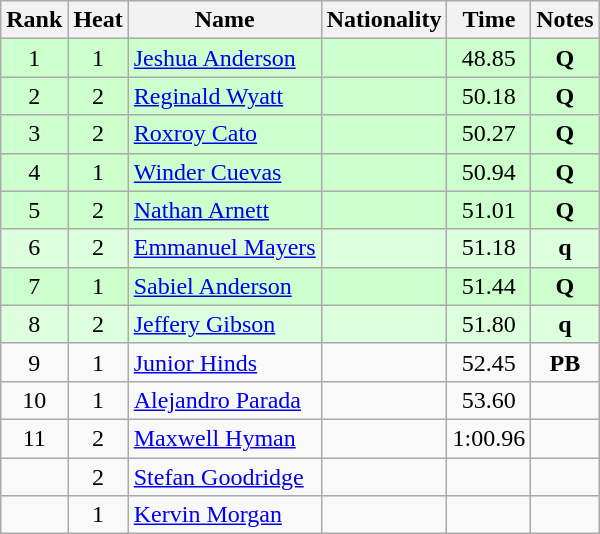<table class="wikitable sortable" style="text-align:center">
<tr>
<th>Rank</th>
<th>Heat</th>
<th>Name</th>
<th>Nationality</th>
<th>Time</th>
<th>Notes</th>
</tr>
<tr bgcolor=ccffcc>
<td>1</td>
<td>1</td>
<td align=left><a href='#'>Jeshua Anderson</a></td>
<td align=left></td>
<td>48.85</td>
<td><strong>Q</strong></td>
</tr>
<tr bgcolor=ccffcc>
<td>2</td>
<td>2</td>
<td align=left><a href='#'>Reginald Wyatt</a></td>
<td align=left></td>
<td>50.18</td>
<td><strong>Q</strong></td>
</tr>
<tr bgcolor=ccffcc>
<td>3</td>
<td>2</td>
<td align=left><a href='#'>Roxroy Cato</a></td>
<td align=left></td>
<td>50.27</td>
<td><strong>Q</strong></td>
</tr>
<tr bgcolor=ccffcc>
<td>4</td>
<td>1</td>
<td align=left><a href='#'>Winder Cuevas</a></td>
<td align=left></td>
<td>50.94</td>
<td><strong>Q</strong></td>
</tr>
<tr bgcolor=ccffcc>
<td>5</td>
<td>2</td>
<td align=left><a href='#'>Nathan Arnett</a></td>
<td align=left></td>
<td>51.01</td>
<td><strong>Q</strong></td>
</tr>
<tr bgcolor=ddffdd>
<td>6</td>
<td>2</td>
<td align=left><a href='#'>Emmanuel Mayers</a></td>
<td align=left></td>
<td>51.18</td>
<td><strong>q</strong></td>
</tr>
<tr bgcolor=ccffcc>
<td>7</td>
<td>1</td>
<td align=left><a href='#'>Sabiel Anderson</a></td>
<td align=left></td>
<td>51.44</td>
<td><strong>Q</strong></td>
</tr>
<tr bgcolor=ddffdd>
<td>8</td>
<td>2</td>
<td align=left><a href='#'>Jeffery Gibson</a></td>
<td align=left></td>
<td>51.80</td>
<td><strong>q</strong></td>
</tr>
<tr>
<td>9</td>
<td>1</td>
<td align=left><a href='#'>Junior Hinds</a></td>
<td align=left></td>
<td>52.45</td>
<td><strong>PB</strong></td>
</tr>
<tr>
<td>10</td>
<td>1</td>
<td align=left><a href='#'>Alejandro Parada</a></td>
<td align=left></td>
<td>53.60</td>
<td></td>
</tr>
<tr>
<td>11</td>
<td>2</td>
<td align=left><a href='#'>Maxwell Hyman</a></td>
<td align=left></td>
<td>1:00.96</td>
<td></td>
</tr>
<tr>
<td></td>
<td>2</td>
<td align=left><a href='#'>Stefan Goodridge</a></td>
<td align=left></td>
<td></td>
<td></td>
</tr>
<tr>
<td></td>
<td>1</td>
<td align=left><a href='#'>Kervin Morgan</a></td>
<td align=left></td>
<td></td>
<td></td>
</tr>
</table>
